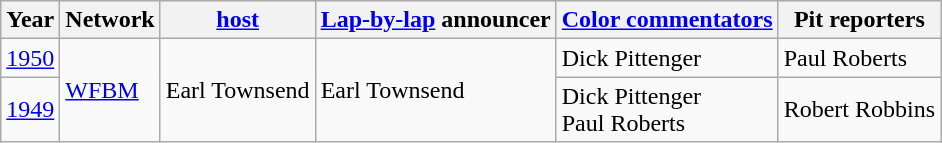<table class="wikitable">
<tr style="background:#efefef;">
<th>Year</th>
<th>Network</th>
<th><a href='#'>host</a></th>
<th><a href='#'>Lap-by-lap</a> announcer</th>
<th><a href='#'>Color commentators</a></th>
<th>Pit reporters</th>
</tr>
<tr>
<td><a href='#'>1950</a></td>
<td rowspan=2><a href='#'>WFBM</a></td>
<td rowspan=2>Earl Townsend</td>
<td rowspan=2>Earl Townsend</td>
<td>Dick Pittenger</td>
<td>Paul Roberts</td>
</tr>
<tr>
<td><a href='#'>1949</a></td>
<td>Dick Pittenger<br>Paul Roberts</td>
<td>Robert Robbins</td>
</tr>
</table>
